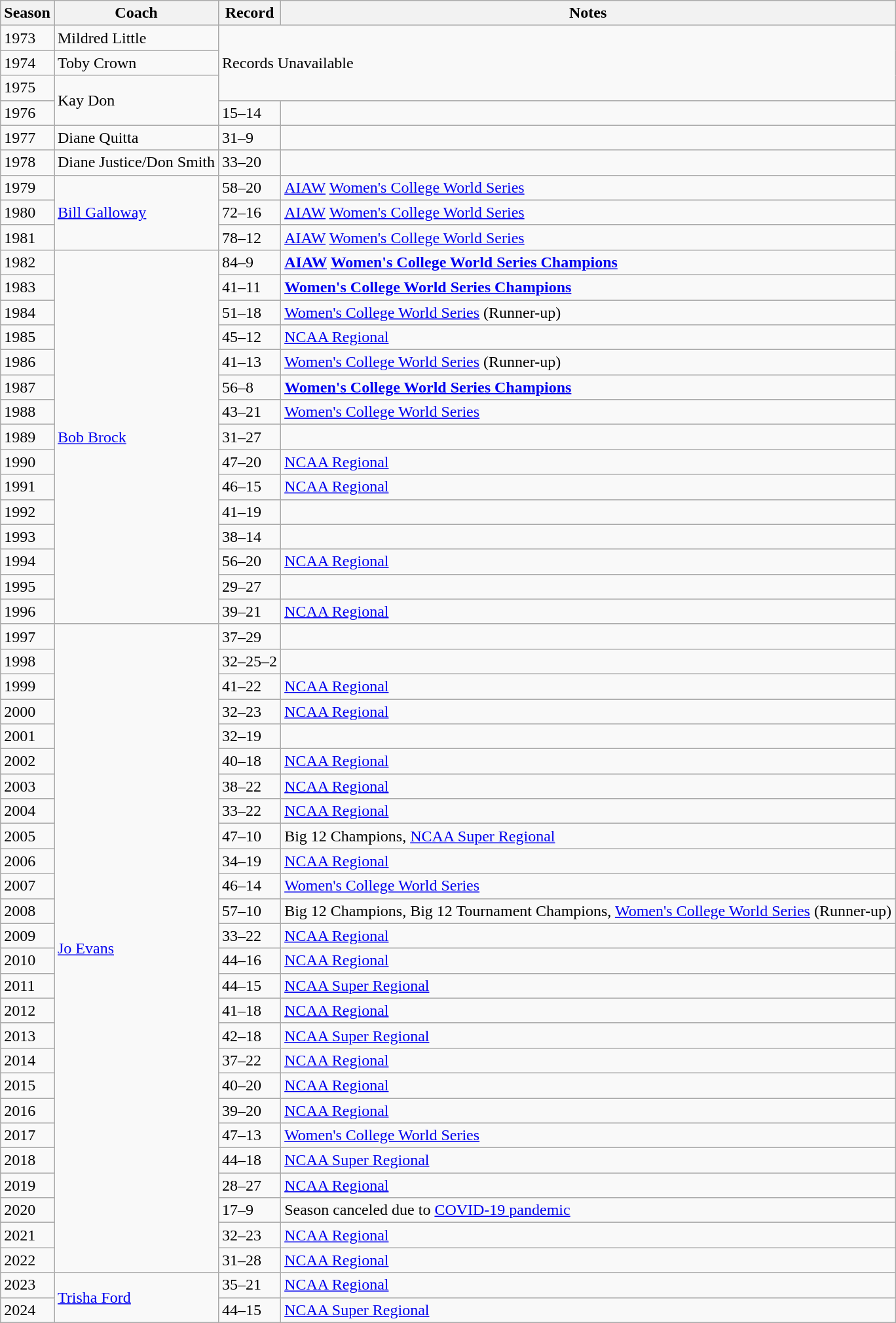<table class="wikitable">
<tr>
<th>Season</th>
<th>Coach</th>
<th>Record</th>
<th>Notes</th>
</tr>
<tr>
<td>1973</td>
<td>Mildred Little</td>
<td colspan="2" rowspan="3">Records Unavailable</td>
</tr>
<tr>
<td>1974</td>
<td>Toby Crown</td>
</tr>
<tr>
<td>1975</td>
<td rowspan="2">Kay Don</td>
</tr>
<tr>
<td>1976</td>
<td>15–14</td>
<td></td>
</tr>
<tr>
<td>1977</td>
<td>Diane Quitta</td>
<td>31–9</td>
<td></td>
</tr>
<tr>
<td>1978</td>
<td>Diane Justice/Don Smith</td>
<td>33–20</td>
<td></td>
</tr>
<tr>
<td>1979</td>
<td rowspan="3"><a href='#'>Bill Galloway</a></td>
<td>58–20</td>
<td><a href='#'>AIAW</a> <a href='#'>Women's College World Series</a></td>
</tr>
<tr>
<td>1980</td>
<td>72–16</td>
<td><a href='#'>AIAW</a> <a href='#'>Women's College World Series</a></td>
</tr>
<tr>
<td>1981</td>
<td>78–12</td>
<td><a href='#'>AIAW</a> <a href='#'>Women's College World Series</a></td>
</tr>
<tr>
<td>1982</td>
<td rowspan="15"><a href='#'>Bob Brock</a></td>
<td>84–9</td>
<td><strong><a href='#'>AIAW</a> <a href='#'>Women's College World Series Champions</a></strong></td>
</tr>
<tr>
<td>1983</td>
<td>41–11</td>
<td><a href='#'><strong>Women's College World Series Champions</strong></a></td>
</tr>
<tr>
<td>1984</td>
<td>51–18</td>
<td><a href='#'>Women's College World Series</a> (Runner-up)</td>
</tr>
<tr>
<td>1985</td>
<td>45–12</td>
<td><a href='#'>NCAA Regional</a></td>
</tr>
<tr>
<td>1986</td>
<td>41–13</td>
<td><a href='#'>Women's College World Series</a> (Runner-up)</td>
</tr>
<tr>
<td>1987</td>
<td>56–8</td>
<td><a href='#'><strong>Women's College World Series Champions</strong></a></td>
</tr>
<tr>
<td>1988</td>
<td>43–21</td>
<td><a href='#'>Women's College World Series</a></td>
</tr>
<tr>
<td>1989</td>
<td>31–27</td>
<td></td>
</tr>
<tr>
<td>1990</td>
<td>47–20</td>
<td><a href='#'>NCAA Regional</a></td>
</tr>
<tr>
<td>1991</td>
<td>46–15</td>
<td><a href='#'>NCAA Regional</a></td>
</tr>
<tr>
<td>1992</td>
<td>41–19</td>
<td></td>
</tr>
<tr>
<td>1993</td>
<td>38–14</td>
<td></td>
</tr>
<tr>
<td>1994</td>
<td>56–20</td>
<td><a href='#'>NCAA Regional</a></td>
</tr>
<tr>
<td>1995</td>
<td>29–27</td>
<td></td>
</tr>
<tr>
<td>1996</td>
<td>39–21</td>
<td><a href='#'>NCAA Regional</a></td>
</tr>
<tr>
<td>1997</td>
<td rowspan="26"><a href='#'>Jo Evans</a></td>
<td>37–29</td>
<td></td>
</tr>
<tr>
<td>1998</td>
<td>32–25–2</td>
<td></td>
</tr>
<tr>
<td>1999</td>
<td>41–22</td>
<td><a href='#'>NCAA Regional</a></td>
</tr>
<tr>
<td>2000</td>
<td>32–23</td>
<td><a href='#'>NCAA Regional</a></td>
</tr>
<tr>
<td>2001</td>
<td>32–19</td>
<td></td>
</tr>
<tr>
<td>2002</td>
<td>40–18</td>
<td><a href='#'>NCAA Regional</a></td>
</tr>
<tr>
<td>2003</td>
<td>38–22</td>
<td><a href='#'>NCAA Regional</a></td>
</tr>
<tr>
<td>2004</td>
<td>33–22</td>
<td><a href='#'>NCAA Regional</a></td>
</tr>
<tr>
<td>2005</td>
<td>47–10</td>
<td>Big 12 Champions, <a href='#'>NCAA Super Regional</a></td>
</tr>
<tr>
<td>2006</td>
<td>34–19</td>
<td><a href='#'>NCAA Regional</a></td>
</tr>
<tr>
<td>2007</td>
<td>46–14</td>
<td><a href='#'>Women's College World Series</a></td>
</tr>
<tr>
<td>2008</td>
<td>57–10</td>
<td>Big 12 Champions, Big 12 Tournament Champions, <a href='#'>Women's College World Series</a> (Runner-up)</td>
</tr>
<tr>
<td>2009</td>
<td>33–22</td>
<td><a href='#'>NCAA Regional</a></td>
</tr>
<tr>
<td>2010</td>
<td>44–16</td>
<td><a href='#'>NCAA Regional</a></td>
</tr>
<tr>
<td>2011</td>
<td>44–15</td>
<td><a href='#'>NCAA Super Regional</a></td>
</tr>
<tr>
<td>2012</td>
<td>41–18</td>
<td><a href='#'>NCAA Regional</a></td>
</tr>
<tr>
<td>2013</td>
<td>42–18</td>
<td><a href='#'>NCAA Super Regional</a></td>
</tr>
<tr>
<td>2014</td>
<td>37–22</td>
<td><a href='#'>NCAA Regional</a></td>
</tr>
<tr>
<td>2015</td>
<td>40–20</td>
<td><a href='#'>NCAA Regional</a></td>
</tr>
<tr>
<td>2016</td>
<td>39–20</td>
<td><a href='#'>NCAA Regional</a></td>
</tr>
<tr>
<td>2017</td>
<td>47–13</td>
<td><a href='#'>Women's College World Series</a></td>
</tr>
<tr>
<td>2018</td>
<td>44–18</td>
<td><a href='#'>NCAA Super Regional</a></td>
</tr>
<tr>
<td>2019</td>
<td>28–27</td>
<td><a href='#'>NCAA Regional</a></td>
</tr>
<tr>
<td>2020</td>
<td>17–9</td>
<td>Season canceled due to <a href='#'>COVID-19 pandemic</a></td>
</tr>
<tr>
<td>2021</td>
<td>32–23</td>
<td><a href='#'>NCAA Regional</a></td>
</tr>
<tr>
<td>2022</td>
<td>31–28</td>
<td><a href='#'>NCAA Regional</a></td>
</tr>
<tr>
<td>2023</td>
<td rowspan="2"><a href='#'>Trisha Ford</a></td>
<td>35–21</td>
<td><a href='#'>NCAA Regional</a></td>
</tr>
<tr>
<td>2024</td>
<td>44–15</td>
<td><a href='#'>NCAA Super Regional</a></td>
</tr>
</table>
